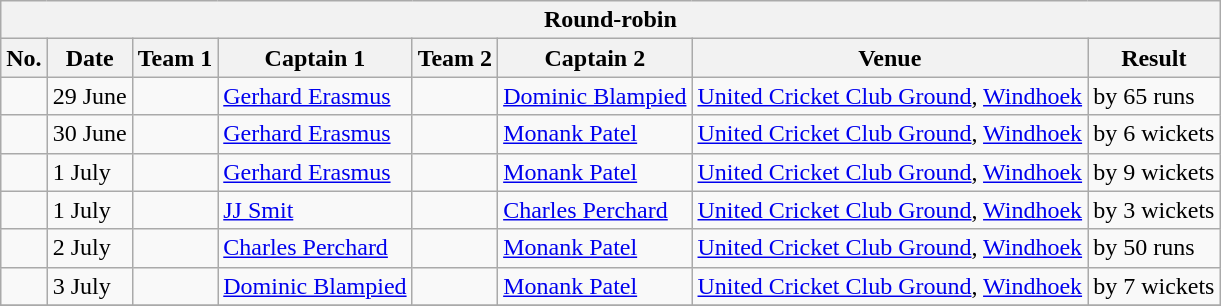<table class="wikitable">
<tr>
<th colspan="9">Round-robin</th>
</tr>
<tr>
<th>No.</th>
<th>Date</th>
<th>Team 1</th>
<th>Captain 1</th>
<th>Team 2</th>
<th>Captain 2</th>
<th>Venue</th>
<th>Result</th>
</tr>
<tr>
<td></td>
<td>29 June</td>
<td></td>
<td><a href='#'>Gerhard Erasmus</a></td>
<td></td>
<td><a href='#'>Dominic Blampied</a></td>
<td><a href='#'>United Cricket Club Ground</a>, <a href='#'>Windhoek</a></td>
<td> by 65 runs</td>
</tr>
<tr>
<td></td>
<td>30 June</td>
<td></td>
<td><a href='#'>Gerhard Erasmus</a></td>
<td></td>
<td><a href='#'>Monank Patel</a></td>
<td><a href='#'>United Cricket Club Ground</a>, <a href='#'>Windhoek</a></td>
<td> by 6 wickets</td>
</tr>
<tr>
<td></td>
<td>1 July</td>
<td></td>
<td><a href='#'>Gerhard Erasmus</a></td>
<td></td>
<td><a href='#'>Monank Patel</a></td>
<td><a href='#'>United Cricket Club Ground</a>, <a href='#'>Windhoek</a></td>
<td> by 9 wickets</td>
</tr>
<tr>
<td></td>
<td>1 July</td>
<td></td>
<td><a href='#'>JJ Smit</a></td>
<td></td>
<td><a href='#'>Charles Perchard</a></td>
<td><a href='#'>United Cricket Club Ground</a>, <a href='#'>Windhoek</a></td>
<td> by 3 wickets</td>
</tr>
<tr>
<td></td>
<td>2 July</td>
<td></td>
<td><a href='#'>Charles Perchard</a></td>
<td></td>
<td><a href='#'>Monank Patel</a></td>
<td><a href='#'>United Cricket Club Ground</a>, <a href='#'>Windhoek</a></td>
<td> by 50 runs</td>
</tr>
<tr>
<td></td>
<td>3 July</td>
<td></td>
<td><a href='#'>Dominic Blampied</a></td>
<td></td>
<td><a href='#'>Monank Patel</a></td>
<td><a href='#'>United Cricket Club Ground</a>, <a href='#'>Windhoek</a></td>
<td> by 7 wickets</td>
</tr>
<tr>
</tr>
</table>
